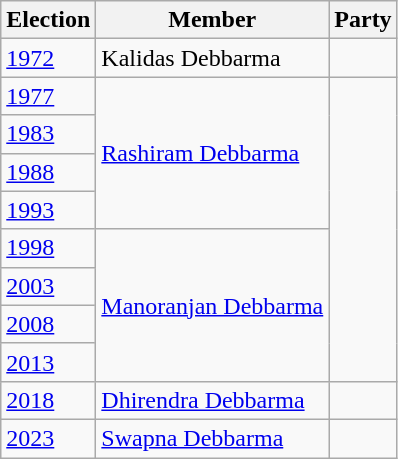<table class="wikitable sortable">
<tr>
<th>Election</th>
<th>Member</th>
<th colspan=2>Party</th>
</tr>
<tr>
<td><a href='#'>1972</a></td>
<td>Kalidas Debbarma</td>
<td></td>
</tr>
<tr>
<td><a href='#'>1977</a></td>
<td rowspan=4><a href='#'>Rashiram Debbarma</a></td>
</tr>
<tr>
<td><a href='#'>1983</a></td>
</tr>
<tr>
<td><a href='#'>1988</a></td>
</tr>
<tr>
<td><a href='#'>1993</a></td>
</tr>
<tr>
<td><a href='#'>1998</a></td>
<td rowspan=4><a href='#'>Manoranjan Debbarma</a></td>
</tr>
<tr>
<td><a href='#'>2003</a></td>
</tr>
<tr>
<td><a href='#'>2008</a></td>
</tr>
<tr>
<td><a href='#'>2013</a></td>
</tr>
<tr>
<td><a href='#'>2018</a></td>
<td><a href='#'>Dhirendra Debbarma</a></td>
<td></td>
</tr>
<tr>
<td><a href='#'>2023</a></td>
<td><a href='#'>Swapna Debbarma</a></td>
<td></td>
</tr>
</table>
